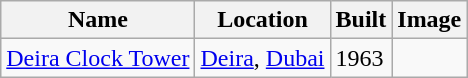<table class="wikitable">
<tr>
<th>Name</th>
<th>Location</th>
<th>Built</th>
<th>Image</th>
</tr>
<tr>
<td><a href='#'>Deira Clock Tower</a></td>
<td><a href='#'>Deira</a>, <a href='#'>Dubai</a></td>
<td>1963</td>
<td></td>
</tr>
</table>
